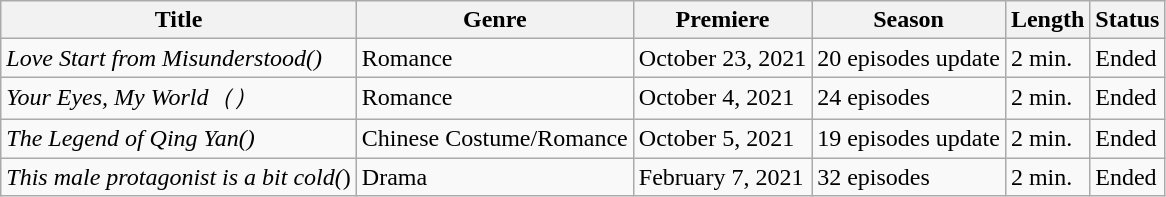<table class="wikitable">
<tr>
<th>Title</th>
<th>Genre</th>
<th>Premiere</th>
<th>Season</th>
<th>Length</th>
<th>Status</th>
</tr>
<tr>
<td><em>Love Start from Misunderstood(</em><em>)</em></td>
<td>Romance</td>
<td>October 23, 2021</td>
<td>20 episodes update</td>
<td>2 min.</td>
<td>Ended</td>
</tr>
<tr>
<td><em>Your Eyes, My World（</em><em>）</em></td>
<td>Romance</td>
<td>October 4, 2021</td>
<td>24 episodes</td>
<td>2 min.</td>
<td>Ended</td>
</tr>
<tr>
<td><em>The Legend of Qing Yan(</em><em>)</em></td>
<td>Chinese Costume/Romance</td>
<td>October 5, 2021</td>
<td>19 episodes update</td>
<td>2 min.</td>
<td>Ended</td>
</tr>
<tr>
<td><em>This male protagonist is a bit cold(</em>)</td>
<td>Drama</td>
<td>February 7, 2021</td>
<td>32 episodes</td>
<td>2 min.</td>
<td>Ended</td>
</tr>
</table>
